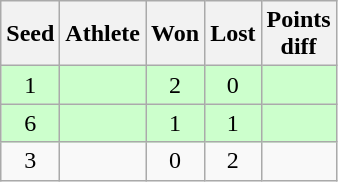<table class="wikitable">
<tr>
<th>Seed</th>
<th>Athlete</th>
<th>Won</th>
<th>Lost</th>
<th>Points<br>diff</th>
</tr>
<tr bgcolor="#ccffcc">
<td align="center">1</td>
<td><strong></strong></td>
<td align="center">2</td>
<td align="center">0</td>
<td align="center"></td>
</tr>
<tr bgcolor="#ccffcc">
<td align="center">6</td>
<td><strong></strong></td>
<td align="center">1</td>
<td align="center">1</td>
<td align="center"></td>
</tr>
<tr>
<td align="center">3</td>
<td></td>
<td align="center">0</td>
<td align="center">2</td>
<td align="center"></td>
</tr>
</table>
